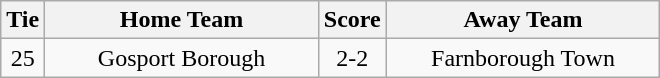<table class="wikitable" style="text-align:center;">
<tr>
<th width=20>Tie</th>
<th width=175>Home Team</th>
<th width=20>Score</th>
<th width=175>Away Team</th>
</tr>
<tr>
<td>25</td>
<td>Gosport Borough</td>
<td>2-2</td>
<td>Farnborough Town</td>
</tr>
</table>
